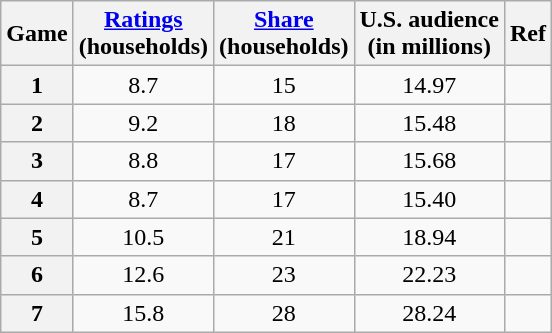<table class="wikitable sortable plainrowheaders" style="text-align:center;">
<tr>
<th scope="col">Game</th>
<th scope="col"><a href='#'>Ratings</a><br>(households)</th>
<th scope="col"><a href='#'>Share</a><br>(households)</th>
<th scope="col">U.S. audience<br>(in millions)</th>
<th scope="col" class=unsortable>Ref</th>
</tr>
<tr>
<th scope="row" style="text-align:center">1</th>
<td>8.7</td>
<td>15</td>
<td>14.97</td>
<td></td>
</tr>
<tr>
<th scope="row" style="text-align:center">2</th>
<td>9.2</td>
<td>18</td>
<td>15.48</td>
<td></td>
</tr>
<tr>
<th scope="row" style="text-align:center">3</th>
<td>8.8</td>
<td>17</td>
<td>15.68</td>
<td></td>
</tr>
<tr>
<th scope="row" style="text-align:center">4</th>
<td>8.7</td>
<td>17</td>
<td>15.40</td>
<td></td>
</tr>
<tr>
<th scope="row" style="text-align:center">5</th>
<td>10.5</td>
<td>21</td>
<td>18.94</td>
<td></td>
</tr>
<tr>
<th scope="row" style="text-align:center">6</th>
<td>12.6</td>
<td>23</td>
<td>22.23</td>
<td></td>
</tr>
<tr>
<th scope="row" style="text-align:center">7</th>
<td>15.8</td>
<td>28</td>
<td>28.24</td>
<td></td>
</tr>
</table>
